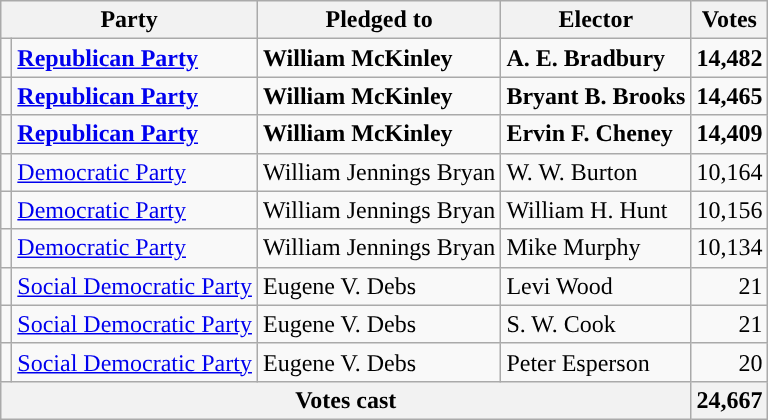<table class="wikitable">
<tr>
<th colspan=2>Party</th>
<th>Pledged to</th>
<th>Elector</th>
<th>Votes</th>
</tr>
<tr style="font-weight:bold">
<td></td>
<td><a href='#'>Republican Party</a></td>
<td>William McKinley</td>
<td>A. E. Bradbury</td>
<td align="right">14,482</td>
</tr>
<tr style="font-weight:bold">
<td></td>
<td><a href='#'>Republican Party</a></td>
<td>William McKinley</td>
<td>Bryant B. Brooks</td>
<td align="right">14,465</td>
</tr>
<tr style="font-weight:bold">
<td></td>
<td><a href='#'>Republican Party</a></td>
<td>William McKinley</td>
<td>Ervin F. Cheney</td>
<td align="right">14,409</td>
</tr>
<tr>
<td></td>
<td><a href='#'>Democratic Party</a></td>
<td>William Jennings Bryan</td>
<td>W. W. Burton</td>
<td align="right">10,164</td>
</tr>
<tr>
<td></td>
<td><a href='#'>Democratic Party</a></td>
<td>William Jennings Bryan</td>
<td>William H. Hunt</td>
<td align="right">10,156</td>
</tr>
<tr>
<td></td>
<td><a href='#'>Democratic Party</a></td>
<td>William Jennings Bryan</td>
<td>Mike Murphy</td>
<td align="right">10,134</td>
</tr>
<tr>
<td></td>
<td><a href='#'>Social Democratic Party</a></td>
<td>Eugene V. Debs</td>
<td>Levi Wood</td>
<td align="right">21</td>
</tr>
<tr>
<td></td>
<td><a href='#'>Social Democratic Party</a></td>
<td>Eugene V. Debs</td>
<td>S. W. Cook</td>
<td align="right">21</td>
</tr>
<tr>
<td></td>
<td><a href='#'>Social Democratic Party</a></td>
<td>Eugene V. Debs</td>
<td>Peter Esperson</td>
<td align="right">20</td>
</tr>
<tr>
<th colspan="4">Votes cast</th>
<th>24,667</th>
</tr>
</table>
